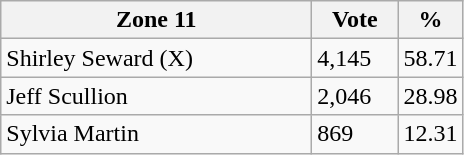<table class="wikitable">
<tr>
<th width="200px">Zone 11</th>
<th width="50px">Vote</th>
<th width="30px">%</th>
</tr>
<tr>
<td>Shirley Seward (X)</td>
<td>4,145</td>
<td>58.71</td>
</tr>
<tr>
<td>Jeff Scullion</td>
<td>2,046</td>
<td>28.98</td>
</tr>
<tr>
<td>Sylvia Martin</td>
<td>869</td>
<td>12.31</td>
</tr>
</table>
